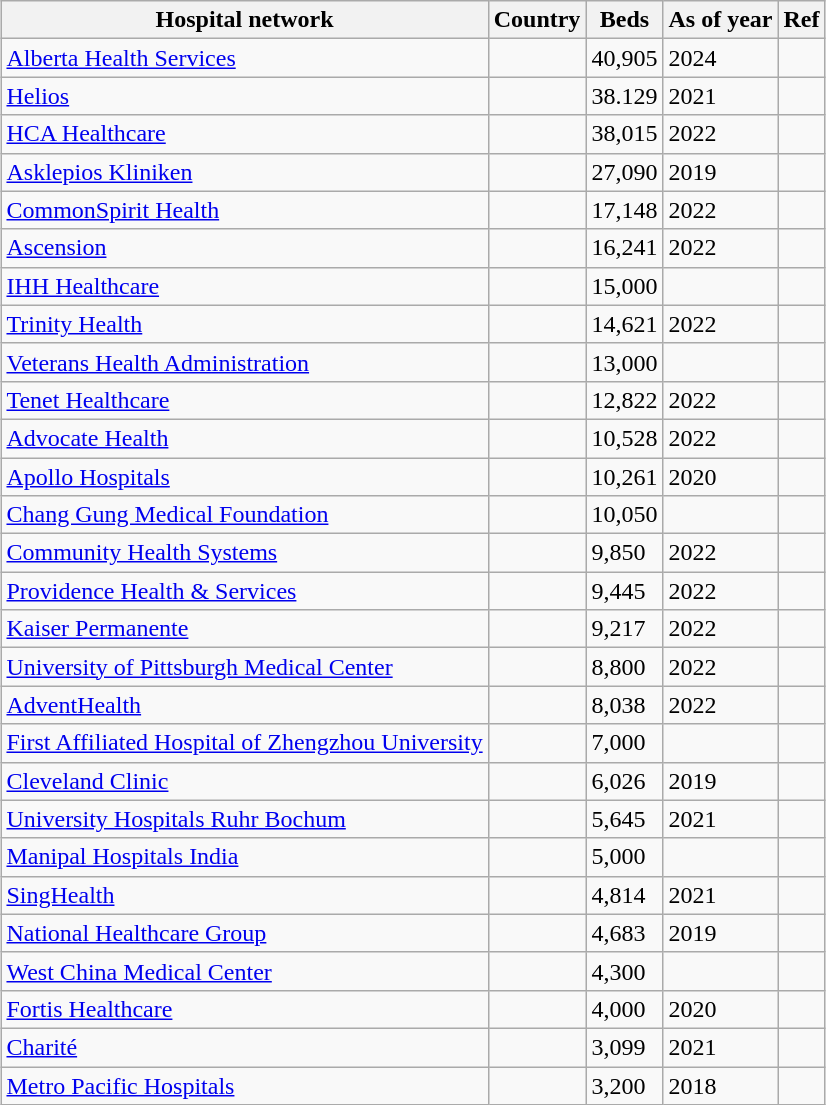<table class="wikitable sortable" style="margin-left: auto; margin-right: auto; border: none;">
<tr>
<th>Hospital network</th>
<th>Country</th>
<th>Beds</th>
<th>As of year</th>
<th>Ref</th>
</tr>
<tr>
<td><a href='#'>Alberta Health Services</a></td>
<td></td>
<td>40,905</td>
<td>2024</td>
<td></td>
</tr>
<tr>
<td><a href='#'>Helios</a></td>
<td></td>
<td>38.129</td>
<td>2021</td>
<td></td>
</tr>
<tr>
<td><a href='#'>HCA Healthcare</a></td>
<td></td>
<td>38,015</td>
<td>2022</td>
<td></td>
</tr>
<tr>
<td><a href='#'>Asklepios Kliniken</a></td>
<td></td>
<td>27,090</td>
<td>2019</td>
<td></td>
</tr>
<tr>
<td><a href='#'>CommonSpirit Health</a></td>
<td></td>
<td>17,148</td>
<td>2022</td>
<td></td>
</tr>
<tr>
<td><a href='#'>Ascension</a></td>
<td></td>
<td>16,241</td>
<td>2022</td>
<td></td>
</tr>
<tr>
<td><a href='#'>IHH Healthcare</a></td>
<td></td>
<td>15,000</td>
<td></td>
<td></td>
</tr>
<tr>
<td><a href='#'>Trinity Health</a></td>
<td></td>
<td>14,621</td>
<td>2022</td>
<td></td>
</tr>
<tr>
<td><a href='#'>Veterans Health Administration</a></td>
<td></td>
<td>13,000</td>
<td></td>
<td></td>
</tr>
<tr>
<td><a href='#'>Tenet Healthcare</a></td>
<td></td>
<td>12,822</td>
<td>2022</td>
<td></td>
</tr>
<tr>
<td><a href='#'>Advocate Health</a></td>
<td></td>
<td>10,528</td>
<td>2022</td>
<td></td>
</tr>
<tr>
<td><a href='#'>Apollo Hospitals</a></td>
<td></td>
<td>10,261</td>
<td>2020</td>
<td></td>
</tr>
<tr>
<td><a href='#'>Chang Gung Medical Foundation</a></td>
<td></td>
<td>10,050</td>
<td></td>
<td></td>
</tr>
<tr>
<td><a href='#'>Community Health Systems</a></td>
<td></td>
<td>9,850</td>
<td>2022</td>
<td></td>
</tr>
<tr>
<td><a href='#'>Providence Health & Services</a></td>
<td></td>
<td>9,445</td>
<td>2022</td>
<td></td>
</tr>
<tr>
<td><a href='#'>Kaiser Permanente</a></td>
<td></td>
<td>9,217</td>
<td>2022</td>
<td></td>
</tr>
<tr>
<td><a href='#'>University of Pittsburgh Medical Center</a></td>
<td></td>
<td>8,800</td>
<td>2022</td>
<td></td>
</tr>
<tr>
<td><a href='#'>AdventHealth</a></td>
<td></td>
<td>8,038</td>
<td>2022</td>
<td></td>
</tr>
<tr>
<td><a href='#'>First Affiliated Hospital of Zhengzhou University</a></td>
<td></td>
<td>7,000</td>
<td></td>
<td></td>
</tr>
<tr>
<td><a href='#'>Cleveland Clinic</a></td>
<td></td>
<td>6,026</td>
<td>2019</td>
<td></td>
</tr>
<tr>
<td><a href='#'>University Hospitals Ruhr Bochum</a></td>
<td></td>
<td>5,645</td>
<td>2021</td>
<td></td>
</tr>
<tr>
<td><a href='#'>Manipal Hospitals India</a></td>
<td></td>
<td>5,000</td>
<td></td>
<td></td>
</tr>
<tr>
<td><a href='#'>SingHealth</a></td>
<td></td>
<td>4,814</td>
<td>2021</td>
<td></td>
</tr>
<tr>
<td><a href='#'>National Healthcare Group</a></td>
<td></td>
<td>4,683</td>
<td>2019</td>
<td></td>
</tr>
<tr>
<td><a href='#'>West China Medical Center</a></td>
<td></td>
<td>4,300</td>
<td></td>
<td></td>
</tr>
<tr>
<td><a href='#'>Fortis Healthcare</a></td>
<td></td>
<td>4,000</td>
<td>2020</td>
<td></td>
</tr>
<tr>
<td><a href='#'>Charité</a></td>
<td></td>
<td>3,099</td>
<td>2021</td>
<td></td>
</tr>
<tr>
<td><a href='#'>Metro Pacific Hospitals</a></td>
<td></td>
<td>3,200</td>
<td>2018</td>
<td></td>
</tr>
</table>
